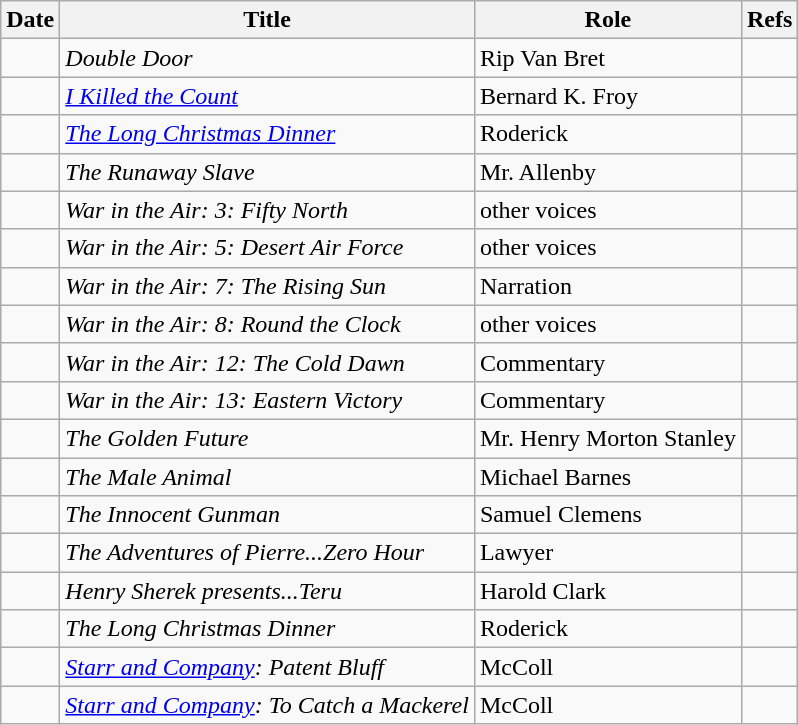<table class="wikitable sortable">
<tr>
<th scope="col">Date</th>
<th scope="col">Title</th>
<th scope="col">Role</th>
<th class="unsortable" scope="col">Refs</th>
</tr>
<tr>
<td></td>
<td><em>Double Door</em></td>
<td>Rip Van Bret</td>
<td></td>
</tr>
<tr>
<td></td>
<td><em><a href='#'>I Killed the Count</a></em></td>
<td>Bernard K. Froy</td>
<td></td>
</tr>
<tr>
<td></td>
<td><em><a href='#'>The Long Christmas Dinner</a></em></td>
<td>Roderick</td>
<td></td>
</tr>
<tr>
<td></td>
<td><em>The Runaway Slave</em></td>
<td>Mr. Allenby</td>
<td></td>
</tr>
<tr>
<td></td>
<td><em>War in the Air: 3: Fifty North</em></td>
<td>other voices</td>
<td></td>
</tr>
<tr>
<td></td>
<td><em>War in the Air: 5: Desert Air Force</em></td>
<td>other voices</td>
<td></td>
</tr>
<tr>
<td></td>
<td><em>War in the Air: 7: The Rising Sun</em></td>
<td>Narration</td>
<td></td>
</tr>
<tr>
<td></td>
<td><em>War in the Air: 8: Round the Clock</em></td>
<td>other voices</td>
<td></td>
</tr>
<tr>
<td></td>
<td><em>War in the Air: 12: The Cold Dawn</em></td>
<td>Commentary</td>
<td></td>
</tr>
<tr>
<td></td>
<td><em>War in the Air: 13: Eastern Victory</em></td>
<td>Commentary</td>
<td></td>
</tr>
<tr>
<td></td>
<td><em>The Golden Future</em></td>
<td>Mr. Henry Morton Stanley</td>
<td></td>
</tr>
<tr>
<td></td>
<td><em>The Male Animal</em></td>
<td>Michael Barnes</td>
<td></td>
</tr>
<tr>
<td></td>
<td><em>The Innocent Gunman</em></td>
<td>Samuel Clemens</td>
<td></td>
</tr>
<tr>
<td></td>
<td><em>The Adventures of Pierre...Zero Hour</em></td>
<td>Lawyer</td>
<td></td>
</tr>
<tr>
<td></td>
<td><em>Henry Sherek presents...Teru</em></td>
<td>Harold Clark</td>
<td></td>
</tr>
<tr>
<td></td>
<td><em>The Long Christmas Dinner</em></td>
<td>Roderick</td>
<td></td>
</tr>
<tr>
<td></td>
<td><em><a href='#'>Starr and Company</a>: Patent Bluff</em></td>
<td>McColl</td>
<td></td>
</tr>
<tr>
<td></td>
<td><em><a href='#'>Starr and Company</a>: To Catch a Mackerel</em></td>
<td>McColl</td>
<td></td>
</tr>
</table>
